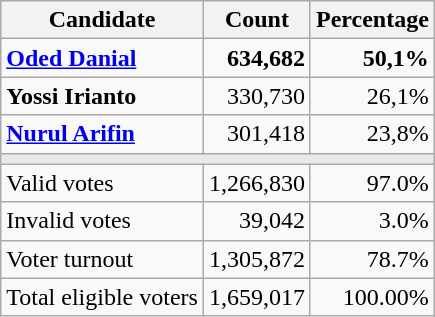<table class="wikitable">
<tr>
<th>Candidate</th>
<th>Count</th>
<th>Percentage</th>
</tr>
<tr>
<td><a href='#'><strong>Oded Danial</strong></a></td>
<td align="right"><strong>634,682</strong></td>
<td align="right"><strong>50,1%</strong></td>
</tr>
<tr>
<td><strong>Yossi Irianto</strong></td>
<td align="right">330,730</td>
<td align="right">26,1%</td>
</tr>
<tr>
<td><strong><a href='#'>Nurul Arifin</a></strong></td>
<td align="right">301,418</td>
<td align="right">23,8%</td>
</tr>
<tr>
<td style="background-color:#E9E9E9" colspan=3></td>
</tr>
<tr>
<td>Valid votes</td>
<td align="right">1,266,830</td>
<td align="right">97.0%</td>
</tr>
<tr>
<td>Invalid votes</td>
<td align="right">39,042</td>
<td align="right">3.0%</td>
</tr>
<tr>
<td>Voter turnout</td>
<td align="right">1,305,872</td>
<td align="right">78.7%</td>
</tr>
<tr>
<td>Total eligible voters</td>
<td align="right">1,659,017</td>
<td align="right">100.00%</td>
</tr>
</table>
